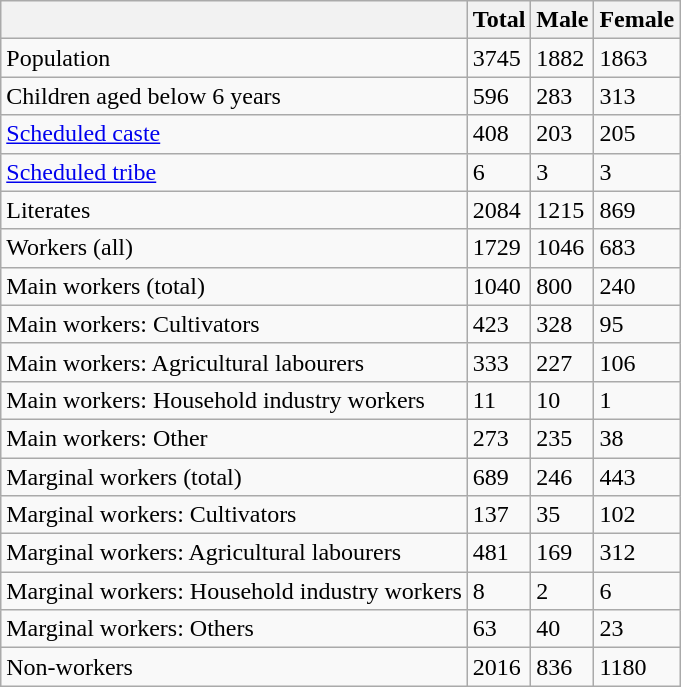<table class="wikitable sortable">
<tr>
<th></th>
<th>Total</th>
<th>Male</th>
<th>Female</th>
</tr>
<tr>
<td>Population</td>
<td>3745</td>
<td>1882</td>
<td>1863</td>
</tr>
<tr>
<td>Children aged below 6 years</td>
<td>596</td>
<td>283</td>
<td>313</td>
</tr>
<tr>
<td><a href='#'>Scheduled caste</a></td>
<td>408</td>
<td>203</td>
<td>205</td>
</tr>
<tr>
<td><a href='#'>Scheduled tribe</a></td>
<td>6</td>
<td>3</td>
<td>3</td>
</tr>
<tr>
<td>Literates</td>
<td>2084</td>
<td>1215</td>
<td>869</td>
</tr>
<tr>
<td>Workers (all)</td>
<td>1729</td>
<td>1046</td>
<td>683</td>
</tr>
<tr>
<td>Main workers (total)</td>
<td>1040</td>
<td>800</td>
<td>240</td>
</tr>
<tr>
<td>Main workers: Cultivators</td>
<td>423</td>
<td>328</td>
<td>95</td>
</tr>
<tr>
<td>Main workers: Agricultural labourers</td>
<td>333</td>
<td>227</td>
<td>106</td>
</tr>
<tr>
<td>Main workers: Household industry workers</td>
<td>11</td>
<td>10</td>
<td>1</td>
</tr>
<tr>
<td>Main workers: Other</td>
<td>273</td>
<td>235</td>
<td>38</td>
</tr>
<tr>
<td>Marginal workers (total)</td>
<td>689</td>
<td>246</td>
<td>443</td>
</tr>
<tr>
<td>Marginal workers: Cultivators</td>
<td>137</td>
<td>35</td>
<td>102</td>
</tr>
<tr>
<td>Marginal workers: Agricultural labourers</td>
<td>481</td>
<td>169</td>
<td>312</td>
</tr>
<tr>
<td>Marginal workers: Household industry workers</td>
<td>8</td>
<td>2</td>
<td>6</td>
</tr>
<tr>
<td>Marginal workers: Others</td>
<td>63</td>
<td>40</td>
<td>23</td>
</tr>
<tr>
<td>Non-workers</td>
<td>2016</td>
<td>836</td>
<td>1180</td>
</tr>
</table>
